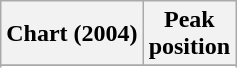<table class="wikitable plainrowheaders sortable">
<tr>
<th scope="col">Chart (2004)</th>
<th scope="col">Peak<br>position</th>
</tr>
<tr>
</tr>
<tr>
</tr>
</table>
